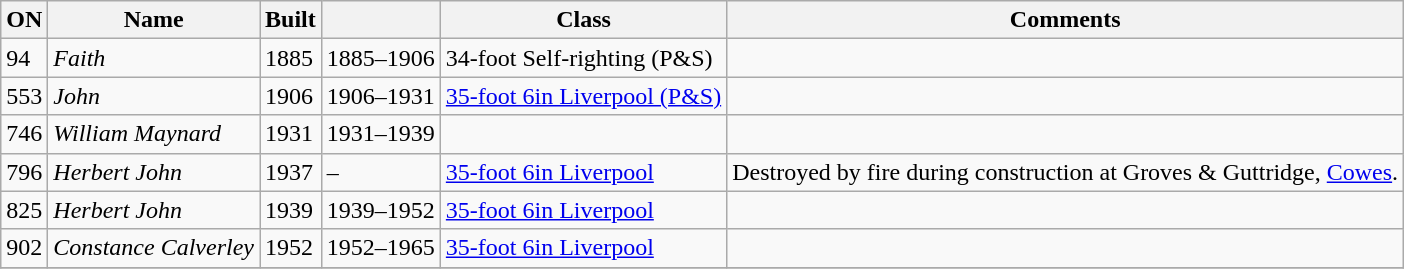<table class="wikitable">
<tr>
<th>ON</th>
<th>Name</th>
<th>Built</th>
<th></th>
<th>Class</th>
<th>Comments</th>
</tr>
<tr>
<td>94</td>
<td><em>Faith</em></td>
<td>1885</td>
<td>1885–1906</td>
<td>34-foot Self-righting (P&S)</td>
<td></td>
</tr>
<tr>
<td>553</td>
<td><em>John</em></td>
<td>1906</td>
<td>1906–1931</td>
<td><a href='#'>35-foot 6in Liverpool (P&S)</a></td>
<td></td>
</tr>
<tr>
<td>746</td>
<td><em>William Maynard</em></td>
<td>1931</td>
<td>1931–1939</td>
<td></td>
<td></td>
</tr>
<tr>
<td>796</td>
<td><em>Herbert John</em></td>
<td>1937</td>
<td>–</td>
<td><a href='#'>35-foot 6in Liverpool</a></td>
<td>Destroyed by fire during construction at Groves & Guttridge, <a href='#'>Cowes</a>.</td>
</tr>
<tr>
<td>825</td>
<td><em>Herbert John</em></td>
<td>1939</td>
<td>1939–1952</td>
<td><a href='#'>35-foot 6in Liverpool</a></td>
<td></td>
</tr>
<tr>
<td>902</td>
<td><em>Constance Calverley</em></td>
<td>1952</td>
<td>1952–1965</td>
<td><a href='#'>35-foot 6in Liverpool</a></td>
<td></td>
</tr>
<tr>
</tr>
</table>
